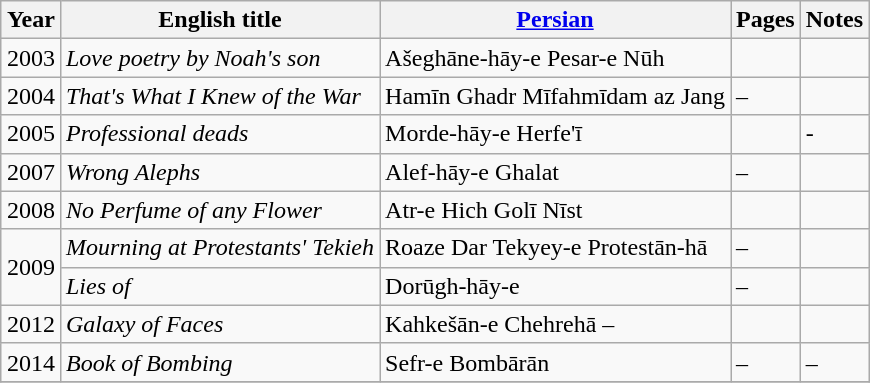<table class="wikitable" style="margin:auto;">
<tr>
<th>Year</th>
<th>English title</th>
<th><a href='#'>Persian</a></th>
<th>Pages</th>
<th>Notes</th>
</tr>
<tr>
<td>2003</td>
<td><em>Love poetry by Noah's son</em></td>
<td>Ašeghāne-hāy-e Pesar-e Nūh</td>
<td></td>
<td></td>
</tr>
<tr>
<td>2004</td>
<td><em>That's What I Knew of the War</em></td>
<td>Hamīn Ghadr Mīfahmīdam az Jang</td>
<td>–</td>
<td></td>
</tr>
<tr>
<td>2005</td>
<td><em>Professional deads</em></td>
<td>Morde-hāy-e Herfe'ī</td>
<td></td>
<td>-</td>
</tr>
<tr>
<td>2007</td>
<td><em>Wrong Alephs</em></td>
<td>Alef-hāy-e Ghalat</td>
<td>–</td>
<td></td>
</tr>
<tr>
<td>2008</td>
<td><em>No Perfume of any Flower</em></td>
<td>Atr-e Hich Golī Nīst</td>
<td></td>
<td></td>
</tr>
<tr>
<td rowspan="2">2009</td>
<td><em>Mourning at Protestants' Tekieh</em></td>
<td>Roaze Dar Tekyey-e Protestān-hā</td>
<td>–</td>
<td></td>
</tr>
<tr>
<td><em>Lies of</em></td>
<td>Dorūgh-hāy-e</td>
<td>–</td>
<td></td>
</tr>
<tr>
<td>2012</td>
<td><em>Galaxy of Faces</em></td>
<td>Kahkešān-e Chehrehā –</td>
<td></td>
<td></td>
</tr>
<tr>
<td>2014</td>
<td><em>Book of Bombing</em></td>
<td>Sefr-e Bombārān</td>
<td>–</td>
<td>–</td>
</tr>
<tr>
</tr>
</table>
